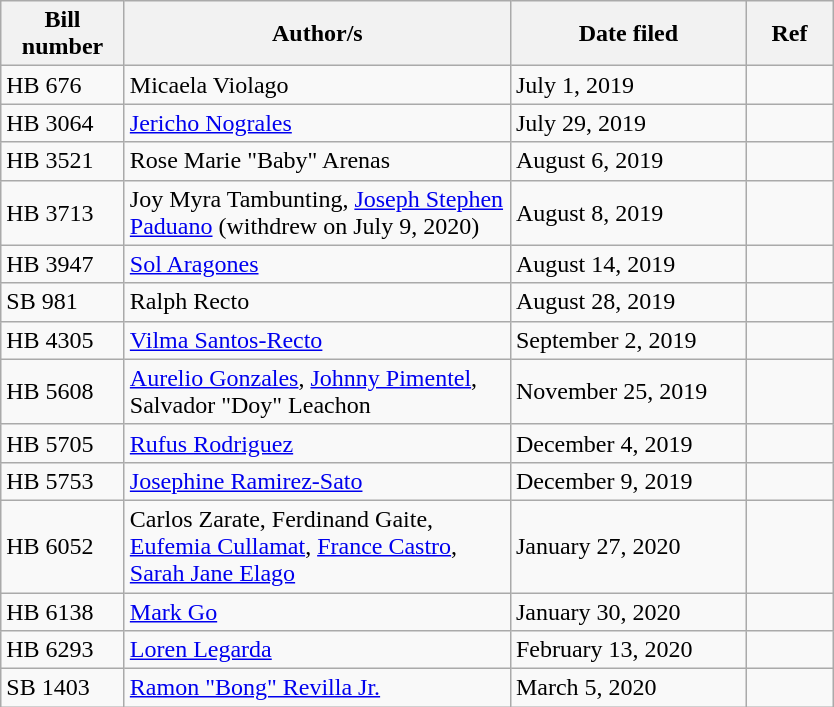<table class="wikitable">
<tr>
<th style="width: 75px;">Bill number</th>
<th style="width: 250px;">Author/s</th>
<th style="width: 150px;">Date filed</th>
<th style="width: 50px; text-align: center;">Ref</th>
</tr>
<tr>
<td>HB 676</td>
<td>Micaela Violago</td>
<td>July 1, 2019</td>
<td></td>
</tr>
<tr>
<td>HB 3064</td>
<td><a href='#'>Jericho Nograles</a></td>
<td>July 29, 2019</td>
<td></td>
</tr>
<tr>
<td>HB 3521</td>
<td>Rose Marie "Baby" Arenas</td>
<td>August 6, 2019</td>
<td></td>
</tr>
<tr>
<td>HB 3713</td>
<td>Joy Myra Tambunting, <a href='#'>Joseph Stephen Paduano</a> (withdrew on July 9, 2020)</td>
<td>August 8, 2019</td>
<td></td>
</tr>
<tr>
<td>HB 3947</td>
<td><a href='#'>Sol Aragones</a></td>
<td>August 14, 2019</td>
<td></td>
</tr>
<tr>
<td>SB 981</td>
<td>Ralph Recto</td>
<td>August 28, 2019</td>
<td></td>
</tr>
<tr>
<td>HB 4305</td>
<td><a href='#'>Vilma Santos-Recto</a></td>
<td>September 2, 2019</td>
<td></td>
</tr>
<tr>
<td>HB 5608</td>
<td><a href='#'>Aurelio Gonzales</a>, <a href='#'>Johnny Pimentel</a>, Salvador "Doy" Leachon</td>
<td>November 25, 2019</td>
<td></td>
</tr>
<tr>
<td>HB 5705</td>
<td><a href='#'>Rufus Rodriguez</a></td>
<td>December 4, 2019</td>
<td></td>
</tr>
<tr>
<td>HB 5753</td>
<td><a href='#'>Josephine Ramirez-Sato</a></td>
<td>December 9, 2019</td>
<td></td>
</tr>
<tr>
<td>HB 6052</td>
<td>Carlos Zarate, Ferdinand Gaite, <a href='#'>Eufemia Cullamat</a>, <a href='#'>France Castro</a>, <a href='#'>Sarah Jane Elago</a></td>
<td>January 27, 2020</td>
<td></td>
</tr>
<tr>
<td>HB 6138</td>
<td><a href='#'>Mark Go</a></td>
<td>January 30, 2020</td>
<td></td>
</tr>
<tr>
<td>HB 6293</td>
<td><a href='#'>Loren Legarda</a></td>
<td>February 13, 2020</td>
<td></td>
</tr>
<tr>
<td>SB 1403</td>
<td><a href='#'>Ramon "Bong" Revilla Jr.</a></td>
<td>March 5, 2020</td>
<td></td>
</tr>
</table>
